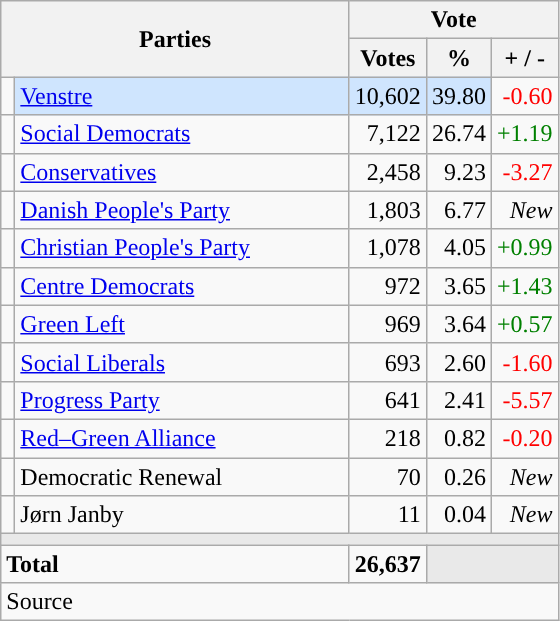<table class="wikitable" style="text-align:right;">
<tr>
<th style="text-align:centre;" rowspan="2" colspan="2" width="225">Parties</th>
<th colspan="3">Vote</th>
</tr>
<tr>
<th width="15">Votes</th>
<th width="15">%</th>
<th width="15">+ / -</th>
</tr>
<tr>
<td width="2" style="color:inherit;background:"></td>
<td bgcolor=#cfe5fe  align="left"><a href='#'>Venstre</a></td>
<td bgcolor=#cfe5fe>10,602</td>
<td bgcolor=#cfe5fe>39.80</td>
<td style=color:red;>-0.60</td>
</tr>
<tr>
<td width="2" style="color:inherit;background:"></td>
<td align="left"><a href='#'>Social Democrats</a></td>
<td>7,122</td>
<td>26.74</td>
<td style=color:green;>+1.19</td>
</tr>
<tr>
<td width="2" style="color:inherit;background:"></td>
<td align="left"><a href='#'>Conservatives</a></td>
<td>2,458</td>
<td>9.23</td>
<td style=color:red;>-3.27</td>
</tr>
<tr>
<td width="2" style="color:inherit;background:"></td>
<td align="left"><a href='#'>Danish People's Party</a></td>
<td>1,803</td>
<td>6.77</td>
<td><em>New</em></td>
</tr>
<tr>
<td width="2" style="color:inherit;background:"></td>
<td align="left"><a href='#'>Christian People's Party</a></td>
<td>1,078</td>
<td>4.05</td>
<td style=color:green;>+0.99</td>
</tr>
<tr>
<td width="2" style="color:inherit;background:"></td>
<td align="left"><a href='#'>Centre Democrats</a></td>
<td>972</td>
<td>3.65</td>
<td style=color:green;>+1.43</td>
</tr>
<tr>
<td width="2" style="color:inherit;background:"></td>
<td align="left"><a href='#'>Green Left</a></td>
<td>969</td>
<td>3.64</td>
<td style=color:green;>+0.57</td>
</tr>
<tr>
<td width="2" style="color:inherit;background:"></td>
<td align="left"><a href='#'>Social Liberals</a></td>
<td>693</td>
<td>2.60</td>
<td style=color:red;>-1.60</td>
</tr>
<tr>
<td width="2" style="color:inherit;background:"></td>
<td align="left"><a href='#'>Progress Party</a></td>
<td>641</td>
<td>2.41</td>
<td style=color:red;>-5.57</td>
</tr>
<tr>
<td width="2" style="color:inherit;background:"></td>
<td align="left"><a href='#'>Red–Green Alliance</a></td>
<td>218</td>
<td>0.82</td>
<td style=color:red;>-0.20</td>
</tr>
<tr>
<td width="2" style="color:inherit;background:"></td>
<td align="left">Democratic Renewal</td>
<td>70</td>
<td>0.26</td>
<td><em>New</em></td>
</tr>
<tr>
<td width="2" style="color:inherit;background:"></td>
<td align="left">Jørn Janby</td>
<td>11</td>
<td>0.04</td>
<td><em>New</em></td>
</tr>
<tr>
<td colspan="7" bgcolor="#E9E9E9"></td>
</tr>
<tr>
<td align="left" colspan="2"><strong>Total</strong></td>
<td><strong>26,637</strong></td>
<td bgcolor="#E9E9E9" colspan="2"></td>
</tr>
<tr>
<td align="left" colspan="6">Source</td>
</tr>
</table>
